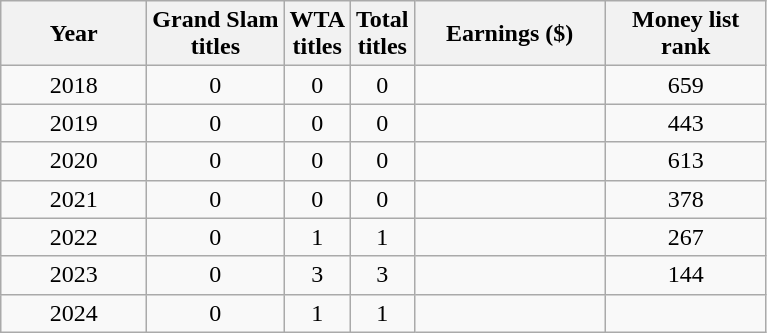<table class="wikitable" style=text-align:center;">
<tr>
<th width="90">Year</th>
<th>Grand Slam<br> titles</th>
<th>WTA <br> titles</th>
<th>Total<br> titles</th>
<th width="120">Earnings ($)</th>
<th width="100">Money list rank</th>
</tr>
<tr>
<td>2018</td>
<td>0</td>
<td>0</td>
<td>0</td>
<td align="right"></td>
<td>659</td>
</tr>
<tr>
<td>2019</td>
<td>0</td>
<td>0</td>
<td>0</td>
<td style="text-align:right"></td>
<td>443</td>
</tr>
<tr>
<td>2020</td>
<td>0</td>
<td>0</td>
<td>0</td>
<td align="right"></td>
<td>613</td>
</tr>
<tr>
<td>2021</td>
<td>0</td>
<td>0</td>
<td>0</td>
<td style="text-align:right"></td>
<td>378</td>
</tr>
<tr>
<td>2022</td>
<td>0</td>
<td>1</td>
<td>1</td>
<td style="text-align:right"></td>
<td>267</td>
</tr>
<tr>
<td>2023</td>
<td>0</td>
<td>3</td>
<td>3</td>
<td style="text-align:right"></td>
<td>144</td>
</tr>
<tr>
<td>2024</td>
<td>0</td>
<td>1</td>
<td>1</td>
<td></td>
<td></td>
</tr>
</table>
